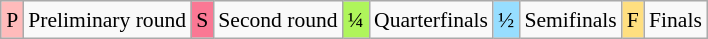<table class="wikitable" style="margin:0.5em auto; font-size:90%; line-height:1.25em; text-align:center;">
<tr>
<td bgcolor="#FFBBBB" align=center>P</td>
<td>Preliminary round</td>
<td bgcolor="#FA7894" align=center>S</td>
<td>Second round</td>
<td bgcolor="#AFF55B" align=center>¼</td>
<td>Quarterfinals</td>
<td bgcolor="#97DEFF" align=center>½</td>
<td>Semifinals</td>
<td bgcolor="#FFDF80" align=center>F</td>
<td>Finals</td>
</tr>
</table>
